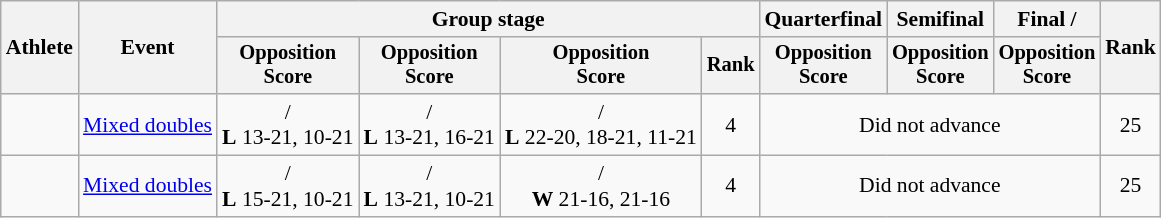<table class="wikitable" style="font-size:90%">
<tr>
<th rowspan=2>Athlete</th>
<th rowspan=2>Event</th>
<th colspan=4>Group stage</th>
<th>Quarterfinal</th>
<th>Semifinal</th>
<th>Final / </th>
<th rowspan=2>Rank</th>
</tr>
<tr style="font-size:95%">
<th>Opposition<br>Score</th>
<th>Opposition<br>Score</th>
<th>Opposition<br>Score</th>
<th>Rank</th>
<th>Opposition<br>Score</th>
<th>Opposition<br>Score</th>
<th>Opposition<br>Score</th>
</tr>
<tr align=center>
<td align=left><br></td>
<td align=left><a href='#'>Mixed doubles</a></td>
<td> / <br><strong>L</strong> 13-21, 10-21</td>
<td> / <br><strong>L</strong> 13-21, 16-21</td>
<td> / <br><strong>L</strong> 22-20, 18-21, 11-21</td>
<td>4</td>
<td colspan=3>Did not advance</td>
<td>25</td>
</tr>
<tr align=center>
<td align=left><br></td>
<td align=left><a href='#'>Mixed doubles</a></td>
<td> / <br><strong>L</strong> 15-21, 10-21</td>
<td> / <br><strong>L</strong> 13-21, 10-21</td>
<td> / <br><strong>W</strong> 21-16, 21-16</td>
<td>4</td>
<td colspan=3>Did not advance</td>
<td>25</td>
</tr>
</table>
